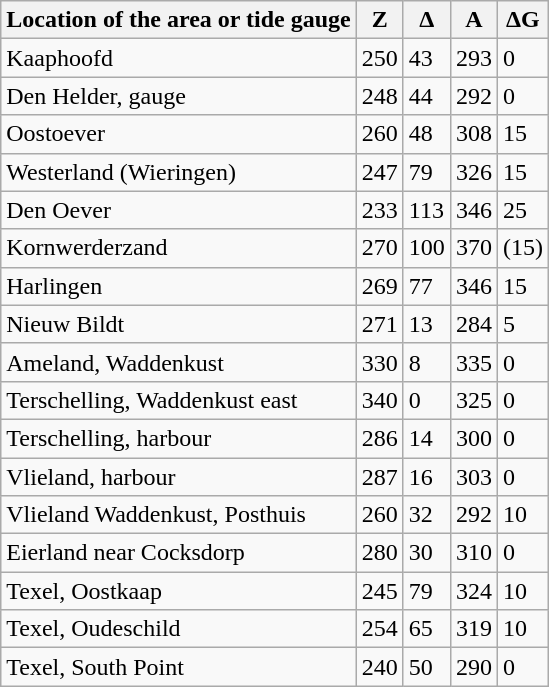<table class="wikitable sortable">
<tr>
<th>Location of the area or tide gauge</th>
<th>Z</th>
<th>Δ</th>
<th>A</th>
<th>ΔG</th>
</tr>
<tr>
<td>Kaaphoofd</td>
<td>250</td>
<td>43</td>
<td>293</td>
<td>0</td>
</tr>
<tr>
<td>Den Helder, gauge</td>
<td>248</td>
<td>44</td>
<td>292</td>
<td>0</td>
</tr>
<tr>
<td>Oostoever</td>
<td>260</td>
<td>48</td>
<td>308</td>
<td>15</td>
</tr>
<tr>
<td>Westerland (Wieringen)</td>
<td>247</td>
<td>79</td>
<td>326</td>
<td>15</td>
</tr>
<tr>
<td>Den Oever</td>
<td>233</td>
<td>113</td>
<td>346</td>
<td>25</td>
</tr>
<tr>
<td>Kornwerderzand</td>
<td>270</td>
<td>100</td>
<td>370</td>
<td>(15)</td>
</tr>
<tr>
<td>Harlingen</td>
<td>269</td>
<td>77</td>
<td>346</td>
<td>15</td>
</tr>
<tr>
<td>Nieuw Bildt</td>
<td>271</td>
<td>13</td>
<td>284</td>
<td>5</td>
</tr>
<tr>
<td>Ameland, Waddenkust</td>
<td>330</td>
<td>8</td>
<td>335</td>
<td>0</td>
</tr>
<tr>
<td>Terschelling, Waddenkust east</td>
<td>340</td>
<td>0</td>
<td>325</td>
<td>0</td>
</tr>
<tr>
<td>Terschelling, harbour</td>
<td>286</td>
<td>14</td>
<td>300</td>
<td>0</td>
</tr>
<tr>
<td>Vlieland, harbour</td>
<td>287</td>
<td>16</td>
<td>303</td>
<td>0</td>
</tr>
<tr>
<td>Vlieland Waddenkust, Posthuis</td>
<td>260</td>
<td>32</td>
<td>292</td>
<td>10</td>
</tr>
<tr>
<td>Eierland near Cocksdorp</td>
<td>280</td>
<td>30</td>
<td>310</td>
<td>0</td>
</tr>
<tr>
<td>Texel, Oostkaap</td>
<td>245</td>
<td>79</td>
<td>324</td>
<td>10</td>
</tr>
<tr>
<td>Texel, Oudeschild</td>
<td>254</td>
<td>65</td>
<td>319</td>
<td>10</td>
</tr>
<tr>
<td>Texel, South Point</td>
<td>240</td>
<td>50</td>
<td>290</td>
<td>0</td>
</tr>
</table>
